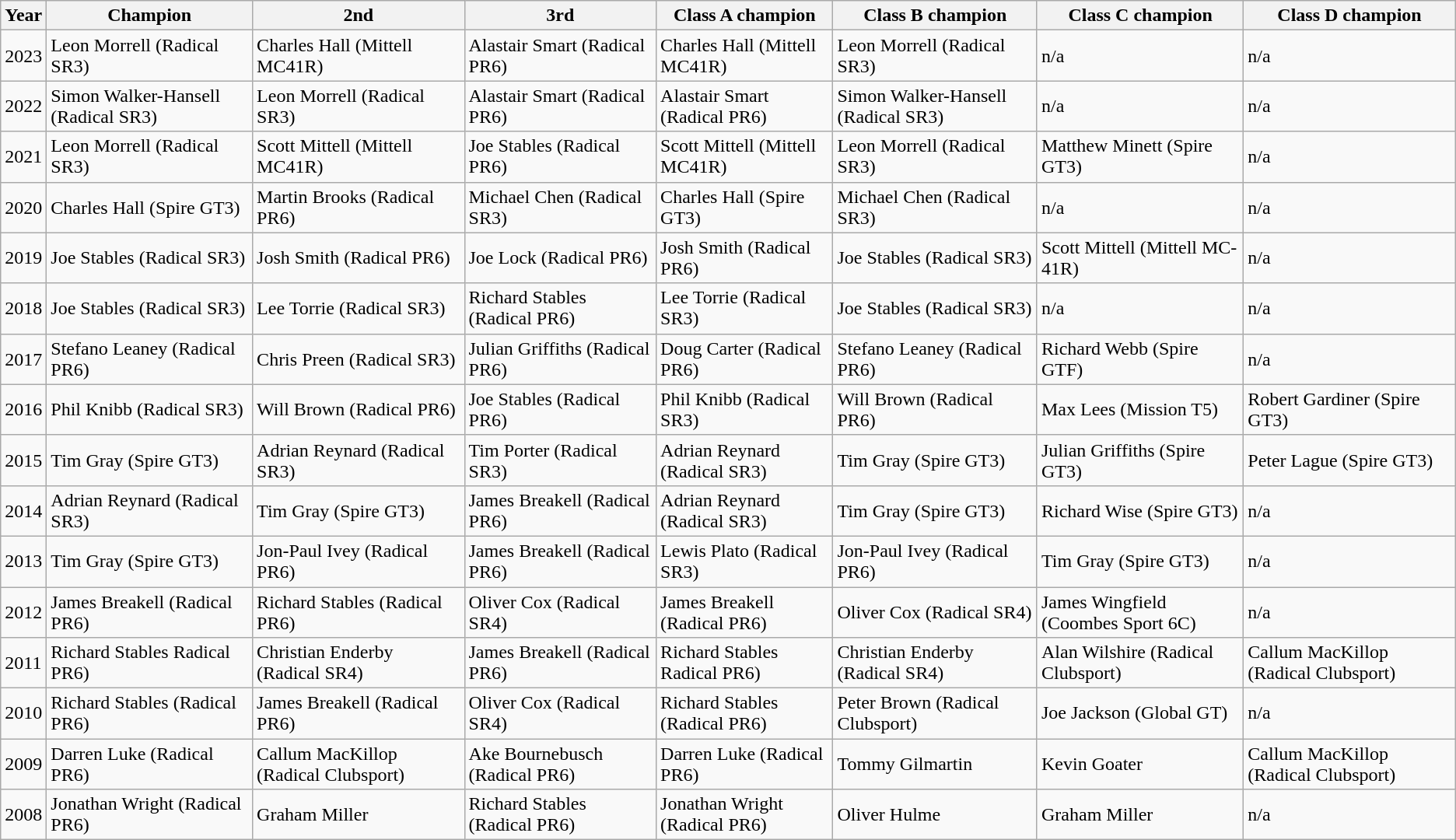<table class="wikitable">
<tr>
<th>Year</th>
<th>Champion</th>
<th>2nd</th>
<th>3rd</th>
<th>Class A champion</th>
<th>Class B champion</th>
<th>Class C champion</th>
<th>Class D champion</th>
</tr>
<tr>
<td>2023</td>
<td>Leon Morrell (Radical SR3)</td>
<td>Charles Hall (Mittell MC41R)</td>
<td>Alastair Smart (Radical PR6)</td>
<td>Charles Hall (Mittell MC41R)</td>
<td>Leon Morrell (Radical SR3)</td>
<td>n/a</td>
<td>n/a</td>
</tr>
<tr>
<td>2022</td>
<td>Simon Walker-Hansell (Radical SR3)</td>
<td>Leon Morrell (Radical SR3)</td>
<td>Alastair Smart (Radical PR6)</td>
<td>Alastair Smart (Radical PR6)</td>
<td>Simon Walker-Hansell (Radical SR3)</td>
<td>n/a</td>
<td>n/a</td>
</tr>
<tr>
<td>2021</td>
<td>Leon Morrell (Radical SR3)</td>
<td>Scott Mittell (Mittell MC41R)</td>
<td>Joe Stables (Radical PR6)</td>
<td>Scott Mittell (Mittell MC41R)</td>
<td>Leon Morrell (Radical SR3)</td>
<td>Matthew Minett (Spire GT3)</td>
<td>n/a</td>
</tr>
<tr>
<td>2020</td>
<td>Charles Hall (Spire GT3)</td>
<td>Martin Brooks (Radical PR6)</td>
<td>Michael Chen (Radical SR3)</td>
<td>Charles Hall (Spire GT3)</td>
<td>Michael Chen (Radical SR3)</td>
<td>n/a</td>
<td>n/a</td>
</tr>
<tr>
<td>2019</td>
<td>Joe Stables (Radical SR3)</td>
<td>Josh Smith (Radical PR6)</td>
<td>Joe Lock (Radical PR6)</td>
<td>Josh Smith (Radical PR6)</td>
<td>Joe Stables (Radical SR3)</td>
<td>Scott Mittell (Mittell MC-41R)</td>
<td>n/a</td>
</tr>
<tr>
<td>2018</td>
<td>Joe Stables (Radical SR3)</td>
<td>Lee Torrie (Radical SR3)</td>
<td>Richard Stables (Radical PR6)</td>
<td>Lee Torrie (Radical SR3)</td>
<td>Joe Stables (Radical SR3)</td>
<td>n/a</td>
<td>n/a</td>
</tr>
<tr>
<td>2017</td>
<td>Stefano Leaney (Radical PR6)</td>
<td>Chris Preen (Radical SR3)</td>
<td>Julian Griffiths (Radical PR6)</td>
<td>Doug Carter (Radical PR6)</td>
<td>Stefano Leaney (Radical PR6)</td>
<td>Richard Webb (Spire GTF)</td>
<td>n/a</td>
</tr>
<tr>
<td>2016</td>
<td>Phil Knibb (Radical SR3)</td>
<td>Will Brown (Radical PR6)</td>
<td>Joe Stables (Radical PR6)</td>
<td>Phil Knibb (Radical SR3)</td>
<td>Will Brown (Radical PR6)</td>
<td>Max Lees (Mission T5)</td>
<td>Robert Gardiner (Spire GT3)</td>
</tr>
<tr>
<td>2015</td>
<td>Tim Gray (Spire GT3)</td>
<td>Adrian Reynard (Radical SR3)</td>
<td>Tim Porter (Radical SR3)</td>
<td>Adrian Reynard (Radical SR3)</td>
<td>Tim Gray (Spire GT3)</td>
<td>Julian Griffiths (Spire GT3)</td>
<td>Peter Lague (Spire GT3)</td>
</tr>
<tr>
<td>2014</td>
<td>Adrian Reynard (Radical SR3)</td>
<td>Tim Gray (Spire GT3)</td>
<td>James Breakell (Radical PR6)</td>
<td>Adrian Reynard (Radical SR3)</td>
<td>Tim Gray (Spire GT3)</td>
<td>Richard Wise (Spire GT3)</td>
<td>n/a</td>
</tr>
<tr>
<td>2013</td>
<td>Tim Gray (Spire GT3)</td>
<td>Jon-Paul Ivey (Radical PR6)</td>
<td>James Breakell (Radical PR6)</td>
<td>Lewis Plato (Radical SR3)</td>
<td>Jon-Paul Ivey (Radical PR6)</td>
<td>Tim Gray (Spire GT3)</td>
<td>n/a</td>
</tr>
<tr>
<td>2012</td>
<td>James Breakell (Radical PR6)</td>
<td>Richard Stables (Radical PR6)</td>
<td>Oliver Cox (Radical SR4)</td>
<td>James Breakell (Radical PR6)</td>
<td>Oliver Cox (Radical SR4)</td>
<td>James Wingfield (Coombes Sport 6C)</td>
<td>n/a</td>
</tr>
<tr>
<td>2011</td>
<td>Richard Stables Radical PR6)</td>
<td>Christian Enderby (Radical SR4)</td>
<td>James Breakell (Radical PR6)</td>
<td>Richard Stables Radical PR6)</td>
<td>Christian Enderby (Radical SR4)</td>
<td>Alan Wilshire (Radical Clubsport)</td>
<td>Callum MacKillop (Radical Clubsport)</td>
</tr>
<tr>
<td>2010</td>
<td>Richard Stables (Radical PR6)</td>
<td>James Breakell (Radical PR6)</td>
<td>Oliver Cox (Radical SR4)</td>
<td>Richard Stables (Radical PR6)</td>
<td>Peter Brown (Radical Clubsport)</td>
<td>Joe Jackson (Global GT)</td>
<td>n/a</td>
</tr>
<tr>
<td>2009</td>
<td>Darren Luke (Radical PR6)</td>
<td>Callum MacKillop (Radical Clubsport)</td>
<td>Ake Bournebusch (Radical PR6)</td>
<td>Darren Luke (Radical PR6)</td>
<td>Tommy Gilmartin</td>
<td>Kevin Goater</td>
<td>Callum MacKillop (Radical Clubsport)</td>
</tr>
<tr>
<td>2008</td>
<td>Jonathan Wright (Radical PR6)</td>
<td>Graham Miller</td>
<td>Richard Stables (Radical PR6)</td>
<td>Jonathan Wright (Radical PR6)</td>
<td>Oliver Hulme</td>
<td>Graham Miller</td>
<td>n/a</td>
</tr>
</table>
